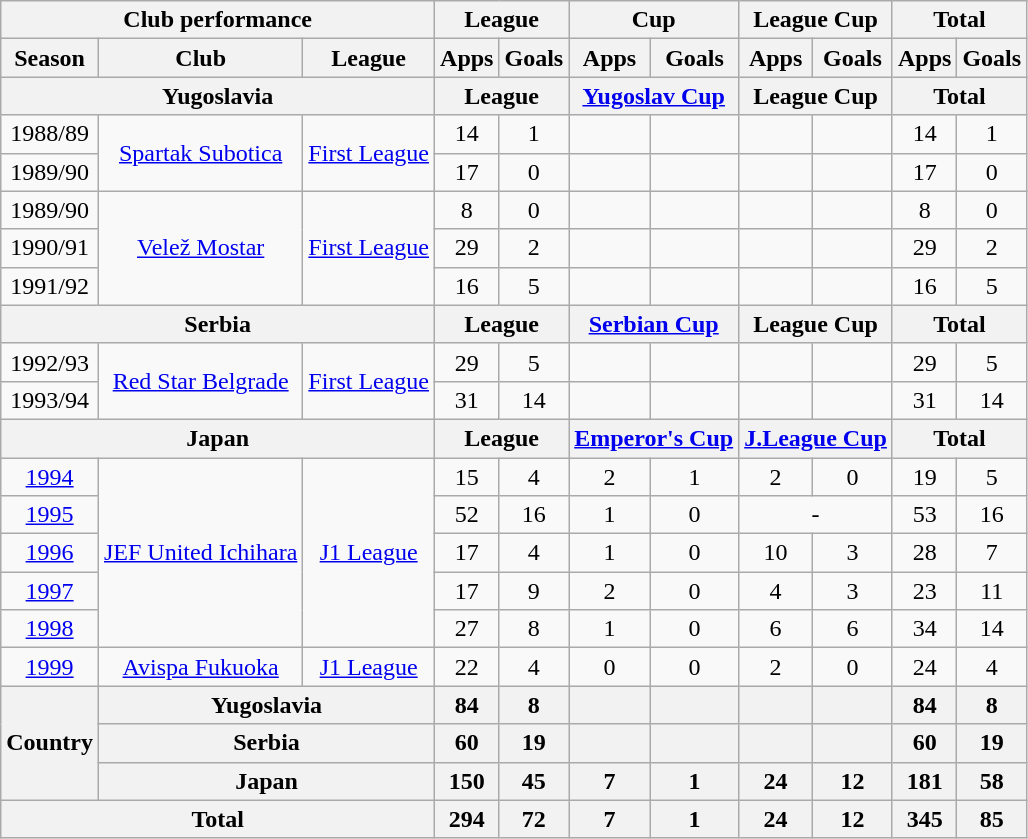<table class="wikitable" style="text-align:center;">
<tr>
<th colspan=3>Club performance</th>
<th colspan=2>League</th>
<th colspan=2>Cup</th>
<th colspan=2>League Cup</th>
<th colspan=2>Total</th>
</tr>
<tr>
<th>Season</th>
<th>Club</th>
<th>League</th>
<th>Apps</th>
<th>Goals</th>
<th>Apps</th>
<th>Goals</th>
<th>Apps</th>
<th>Goals</th>
<th>Apps</th>
<th>Goals</th>
</tr>
<tr>
<th colspan=3>Yugoslavia</th>
<th colspan=2>League</th>
<th colspan=2><a href='#'>Yugoslav Cup</a></th>
<th colspan=2>League Cup</th>
<th colspan=2>Total</th>
</tr>
<tr>
<td>1988/89</td>
<td rowspan="2"><a href='#'>Spartak Subotica</a></td>
<td rowspan="2"><a href='#'>First League</a></td>
<td>14</td>
<td>1</td>
<td></td>
<td></td>
<td></td>
<td></td>
<td>14</td>
<td>1</td>
</tr>
<tr>
<td>1989/90</td>
<td>17</td>
<td>0</td>
<td></td>
<td></td>
<td></td>
<td></td>
<td>17</td>
<td>0</td>
</tr>
<tr>
<td>1989/90</td>
<td rowspan="3"><a href='#'>Velež Mostar</a></td>
<td rowspan="3"><a href='#'>First League</a></td>
<td>8</td>
<td>0</td>
<td></td>
<td></td>
<td></td>
<td></td>
<td>8</td>
<td>0</td>
</tr>
<tr>
<td>1990/91</td>
<td>29</td>
<td>2</td>
<td></td>
<td></td>
<td></td>
<td></td>
<td>29</td>
<td>2</td>
</tr>
<tr>
<td>1991/92</td>
<td>16</td>
<td>5</td>
<td></td>
<td></td>
<td></td>
<td></td>
<td>16</td>
<td>5</td>
</tr>
<tr>
<th colspan=3>Serbia</th>
<th colspan=2>League</th>
<th colspan=2><a href='#'>Serbian Cup</a></th>
<th colspan=2>League Cup</th>
<th colspan=2>Total</th>
</tr>
<tr>
<td>1992/93</td>
<td rowspan="2"><a href='#'>Red Star Belgrade</a></td>
<td rowspan="2"><a href='#'>First League</a></td>
<td>29</td>
<td>5</td>
<td></td>
<td></td>
<td></td>
<td></td>
<td>29</td>
<td>5</td>
</tr>
<tr>
<td>1993/94</td>
<td>31</td>
<td>14</td>
<td></td>
<td></td>
<td></td>
<td></td>
<td>31</td>
<td>14</td>
</tr>
<tr>
<th colspan=3>Japan</th>
<th colspan=2>League</th>
<th colspan=2><a href='#'>Emperor's Cup</a></th>
<th colspan=2><a href='#'>J.League Cup</a></th>
<th colspan=2>Total</th>
</tr>
<tr>
<td><a href='#'>1994</a></td>
<td rowspan="5"><a href='#'>JEF United Ichihara</a></td>
<td rowspan="5"><a href='#'>J1 League</a></td>
<td>15</td>
<td>4</td>
<td>2</td>
<td>1</td>
<td>2</td>
<td>0</td>
<td>19</td>
<td>5</td>
</tr>
<tr>
<td><a href='#'>1995</a></td>
<td>52</td>
<td>16</td>
<td>1</td>
<td>0</td>
<td colspan="2">-</td>
<td>53</td>
<td>16</td>
</tr>
<tr>
<td><a href='#'>1996</a></td>
<td>17</td>
<td>4</td>
<td>1</td>
<td>0</td>
<td>10</td>
<td>3</td>
<td>28</td>
<td>7</td>
</tr>
<tr>
<td><a href='#'>1997</a></td>
<td>17</td>
<td>9</td>
<td>2</td>
<td>0</td>
<td>4</td>
<td>3</td>
<td>23</td>
<td>11</td>
</tr>
<tr>
<td><a href='#'>1998</a></td>
<td>27</td>
<td>8</td>
<td>1</td>
<td>0</td>
<td>6</td>
<td>6</td>
<td>34</td>
<td>14</td>
</tr>
<tr>
<td><a href='#'>1999</a></td>
<td><a href='#'>Avispa Fukuoka</a></td>
<td><a href='#'>J1 League</a></td>
<td>22</td>
<td>4</td>
<td>0</td>
<td>0</td>
<td>2</td>
<td>0</td>
<td>24</td>
<td>4</td>
</tr>
<tr>
<th rowspan=3>Country</th>
<th colspan=2>Yugoslavia</th>
<th>84</th>
<th>8</th>
<th></th>
<th></th>
<th></th>
<th></th>
<th>84</th>
<th>8</th>
</tr>
<tr>
<th colspan=2>Serbia</th>
<th>60</th>
<th>19</th>
<th></th>
<th></th>
<th></th>
<th></th>
<th>60</th>
<th>19</th>
</tr>
<tr>
<th colspan=2>Japan</th>
<th>150</th>
<th>45</th>
<th>7</th>
<th>1</th>
<th>24</th>
<th>12</th>
<th>181</th>
<th>58</th>
</tr>
<tr>
<th colspan=3>Total</th>
<th>294</th>
<th>72</th>
<th>7</th>
<th>1</th>
<th>24</th>
<th>12</th>
<th>345</th>
<th>85</th>
</tr>
</table>
